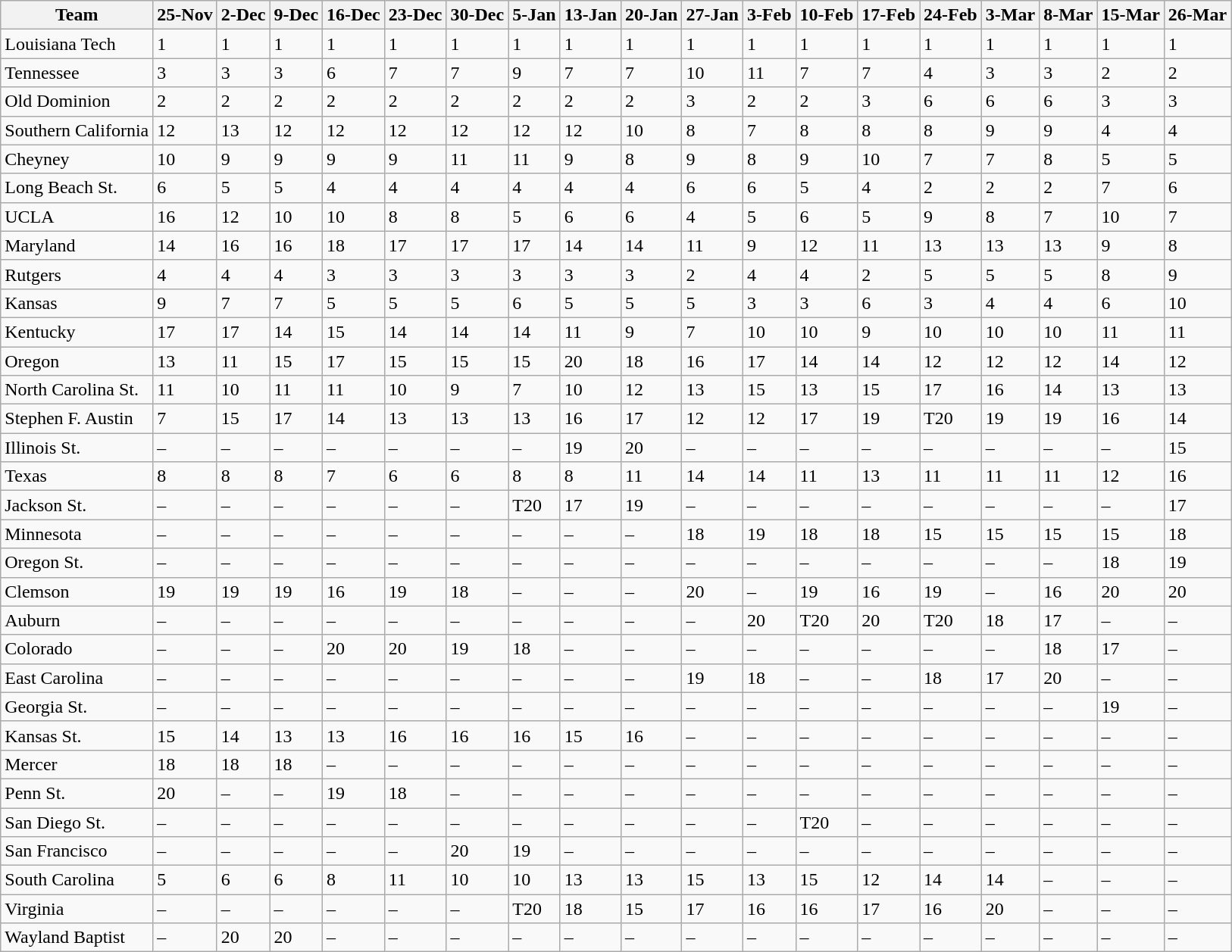<table class="wikitable sortable">
<tr>
<th>Team</th>
<th>25-Nov</th>
<th>2-Dec</th>
<th>9-Dec</th>
<th>16-Dec</th>
<th>23-Dec</th>
<th>30-Dec</th>
<th>5-Jan</th>
<th>13-Jan</th>
<th>20-Jan</th>
<th>27-Jan</th>
<th>3-Feb</th>
<th>10-Feb</th>
<th>17-Feb</th>
<th>24-Feb</th>
<th>3-Mar</th>
<th>8-Mar</th>
<th>15-Mar</th>
<th>26-Mar</th>
</tr>
<tr>
<td>Louisiana Tech</td>
<td>1</td>
<td>1</td>
<td>1</td>
<td>1</td>
<td>1</td>
<td>1</td>
<td>1</td>
<td>1</td>
<td>1</td>
<td>1</td>
<td>1</td>
<td>1</td>
<td>1</td>
<td>1</td>
<td>1</td>
<td>1</td>
<td>1</td>
<td>1</td>
</tr>
<tr>
<td>Tennessee</td>
<td>3</td>
<td>3</td>
<td>3</td>
<td>6</td>
<td>7</td>
<td>7</td>
<td>9</td>
<td>7</td>
<td>7</td>
<td>10</td>
<td>11</td>
<td>7</td>
<td>7</td>
<td>4</td>
<td>3</td>
<td>3</td>
<td>2</td>
<td>2</td>
</tr>
<tr>
<td>Old Dominion</td>
<td>2</td>
<td>2</td>
<td>2</td>
<td>2</td>
<td>2</td>
<td>2</td>
<td>2</td>
<td>2</td>
<td>2</td>
<td>3</td>
<td>2</td>
<td>2</td>
<td>3</td>
<td>6</td>
<td>6</td>
<td>6</td>
<td>3</td>
<td>3</td>
</tr>
<tr>
<td>Southern California</td>
<td>12</td>
<td>13</td>
<td>12</td>
<td>12</td>
<td>12</td>
<td>12</td>
<td>12</td>
<td>12</td>
<td>10</td>
<td>8</td>
<td>7</td>
<td>8</td>
<td>8</td>
<td>8</td>
<td>9</td>
<td>9</td>
<td>4</td>
<td>4</td>
</tr>
<tr>
<td>Cheyney</td>
<td>10</td>
<td>9</td>
<td>9</td>
<td>9</td>
<td>9</td>
<td>11</td>
<td>11</td>
<td>9</td>
<td>8</td>
<td>9</td>
<td>8</td>
<td>9</td>
<td>10</td>
<td>7</td>
<td>7</td>
<td>8</td>
<td>5</td>
<td>5</td>
</tr>
<tr>
<td>Long Beach St.</td>
<td>6</td>
<td>5</td>
<td>5</td>
<td>4</td>
<td>4</td>
<td>4</td>
<td>4</td>
<td>4</td>
<td>4</td>
<td>6</td>
<td>6</td>
<td>5</td>
<td>4</td>
<td>2</td>
<td>2</td>
<td>2</td>
<td>7</td>
<td>6</td>
</tr>
<tr>
<td>UCLA</td>
<td>16</td>
<td>12</td>
<td>10</td>
<td>10</td>
<td>8</td>
<td>8</td>
<td>5</td>
<td>6</td>
<td>6</td>
<td>4</td>
<td>5</td>
<td>6</td>
<td>5</td>
<td>9</td>
<td>8</td>
<td>7</td>
<td>10</td>
<td>7</td>
</tr>
<tr>
<td>Maryland</td>
<td>14</td>
<td>16</td>
<td>16</td>
<td>18</td>
<td>17</td>
<td>17</td>
<td>17</td>
<td>14</td>
<td>14</td>
<td>11</td>
<td>9</td>
<td>12</td>
<td>11</td>
<td>13</td>
<td>13</td>
<td>13</td>
<td>9</td>
<td>8</td>
</tr>
<tr>
<td>Rutgers</td>
<td>4</td>
<td>4</td>
<td>4</td>
<td>3</td>
<td>3</td>
<td>3</td>
<td>3</td>
<td>3</td>
<td>3</td>
<td>2</td>
<td>4</td>
<td>4</td>
<td>2</td>
<td>5</td>
<td>5</td>
<td>5</td>
<td>8</td>
<td>9</td>
</tr>
<tr>
<td>Kansas</td>
<td>9</td>
<td>7</td>
<td>7</td>
<td>5</td>
<td>5</td>
<td>5</td>
<td>6</td>
<td>5</td>
<td>5</td>
<td>5</td>
<td>3</td>
<td>3</td>
<td>6</td>
<td>3</td>
<td>4</td>
<td>4</td>
<td>6</td>
<td>10</td>
</tr>
<tr>
<td>Kentucky</td>
<td>17</td>
<td>17</td>
<td>14</td>
<td>15</td>
<td>14</td>
<td>14</td>
<td>14</td>
<td>11</td>
<td>9</td>
<td>7</td>
<td>10</td>
<td>10</td>
<td>9</td>
<td>10</td>
<td>10</td>
<td>10</td>
<td>11</td>
<td>11</td>
</tr>
<tr>
<td>Oregon</td>
<td>13</td>
<td>11</td>
<td>15</td>
<td>17</td>
<td>15</td>
<td>15</td>
<td>15</td>
<td>20</td>
<td>18</td>
<td>16</td>
<td>17</td>
<td>14</td>
<td>14</td>
<td>12</td>
<td>12</td>
<td>12</td>
<td>14</td>
<td>12</td>
</tr>
<tr>
<td>North Carolina St.</td>
<td>11</td>
<td>10</td>
<td>11</td>
<td>11</td>
<td>10</td>
<td>9</td>
<td>7</td>
<td>10</td>
<td>12</td>
<td>13</td>
<td>15</td>
<td>13</td>
<td>15</td>
<td>17</td>
<td>16</td>
<td>14</td>
<td>13</td>
<td>13</td>
</tr>
<tr>
<td>Stephen F. Austin</td>
<td>7</td>
<td>15</td>
<td>17</td>
<td>14</td>
<td>13</td>
<td>13</td>
<td>13</td>
<td>16</td>
<td>17</td>
<td>12</td>
<td>12</td>
<td>17</td>
<td>19</td>
<td data-sort-value=20>T20</td>
<td>19</td>
<td>19</td>
<td>16</td>
<td>14</td>
</tr>
<tr>
<td>Illinois St.</td>
<td data-sort-value=99>–</td>
<td data-sort-value=99>–</td>
<td data-sort-value=99>–</td>
<td data-sort-value=99>–</td>
<td data-sort-value=99>–</td>
<td data-sort-value=99>–</td>
<td data-sort-value=99>–</td>
<td>19</td>
<td>20</td>
<td data-sort-value=99>–</td>
<td data-sort-value=99>–</td>
<td data-sort-value=99>–</td>
<td data-sort-value=99>–</td>
<td data-sort-value=99>–</td>
<td data-sort-value=99>–</td>
<td data-sort-value=99>–</td>
<td data-sort-value=99>–</td>
<td>15</td>
</tr>
<tr>
<td>Texas</td>
<td>8</td>
<td>8</td>
<td>8</td>
<td>7</td>
<td>6</td>
<td>6</td>
<td>8</td>
<td>8</td>
<td>11</td>
<td>14</td>
<td>14</td>
<td>11</td>
<td>13</td>
<td>11</td>
<td>11</td>
<td>11</td>
<td>12</td>
<td>16</td>
</tr>
<tr>
<td>Jackson St.</td>
<td data-sort-value=99>–</td>
<td data-sort-value=99>–</td>
<td data-sort-value=99>–</td>
<td data-sort-value=99>–</td>
<td data-sort-value=99>–</td>
<td data-sort-value=99>–</td>
<td data-sort-value=20>T20</td>
<td>17</td>
<td>19</td>
<td data-sort-value=99>–</td>
<td data-sort-value=99>–</td>
<td data-sort-value=99>–</td>
<td data-sort-value=99>–</td>
<td data-sort-value=99>–</td>
<td data-sort-value=99>–</td>
<td data-sort-value=99>–</td>
<td data-sort-value=99>–</td>
<td>17</td>
</tr>
<tr>
<td>Minnesota</td>
<td data-sort-value=99>–</td>
<td data-sort-value=99>–</td>
<td data-sort-value=99>–</td>
<td data-sort-value=99>–</td>
<td data-sort-value=99>–</td>
<td data-sort-value=99>–</td>
<td data-sort-value=99>–</td>
<td data-sort-value=99>–</td>
<td data-sort-value=99>–</td>
<td>18</td>
<td>19</td>
<td>18</td>
<td>18</td>
<td>15</td>
<td>15</td>
<td>15</td>
<td>15</td>
<td>18</td>
</tr>
<tr>
<td>Oregon St.</td>
<td data-sort-value=99>–</td>
<td data-sort-value=99>–</td>
<td data-sort-value=99>–</td>
<td data-sort-value=99>–</td>
<td data-sort-value=99>–</td>
<td data-sort-value=99>–</td>
<td data-sort-value=99>–</td>
<td data-sort-value=99>–</td>
<td data-sort-value=99>–</td>
<td data-sort-value=99>–</td>
<td data-sort-value=99>–</td>
<td data-sort-value=99>–</td>
<td data-sort-value=99>–</td>
<td data-sort-value=99>–</td>
<td data-sort-value=99>–</td>
<td data-sort-value=99>–</td>
<td>18</td>
<td>19</td>
</tr>
<tr>
<td>Clemson</td>
<td>19</td>
<td>19</td>
<td>19</td>
<td>16</td>
<td>19</td>
<td>18</td>
<td data-sort-value=99>–</td>
<td data-sort-value=99>–</td>
<td data-sort-value=99>–</td>
<td>20</td>
<td data-sort-value=99>–</td>
<td>19</td>
<td>16</td>
<td>19</td>
<td data-sort-value=99>–</td>
<td>16</td>
<td>20</td>
<td>20</td>
</tr>
<tr>
<td>Auburn</td>
<td data-sort-value=99>–</td>
<td data-sort-value=99>–</td>
<td data-sort-value=99>–</td>
<td data-sort-value=99>–</td>
<td data-sort-value=99>–</td>
<td data-sort-value=99>–</td>
<td data-sort-value=99>–</td>
<td data-sort-value=99>–</td>
<td data-sort-value=99>–</td>
<td data-sort-value=99>–</td>
<td>20</td>
<td data-sort-value=20>T20</td>
<td>20</td>
<td data-sort-value=20>T20</td>
<td>18</td>
<td>17</td>
<td data-sort-value=99>–</td>
<td data-sort-value=99>–</td>
</tr>
<tr>
<td>Colorado</td>
<td data-sort-value=99>–</td>
<td data-sort-value=99>–</td>
<td data-sort-value=99>–</td>
<td>20</td>
<td>20</td>
<td>19</td>
<td>18</td>
<td data-sort-value=99>–</td>
<td data-sort-value=99>–</td>
<td data-sort-value=99>–</td>
<td data-sort-value=99>–</td>
<td data-sort-value=99>–</td>
<td data-sort-value=99>–</td>
<td data-sort-value=99>–</td>
<td data-sort-value=99>–</td>
<td>18</td>
<td>17</td>
<td data-sort-value=99>–</td>
</tr>
<tr>
<td>East Carolina</td>
<td data-sort-value=99>–</td>
<td data-sort-value=99>–</td>
<td data-sort-value=99>–</td>
<td data-sort-value=99>–</td>
<td data-sort-value=99>–</td>
<td data-sort-value=99>–</td>
<td data-sort-value=99>–</td>
<td data-sort-value=99>–</td>
<td data-sort-value=99>–</td>
<td>19</td>
<td>18</td>
<td data-sort-value=99>–</td>
<td data-sort-value=99>–</td>
<td>18</td>
<td>17</td>
<td>20</td>
<td data-sort-value=99>–</td>
<td data-sort-value=99>–</td>
</tr>
<tr>
<td>Georgia St.</td>
<td data-sort-value=99>–</td>
<td data-sort-value=99>–</td>
<td data-sort-value=99>–</td>
<td data-sort-value=99>–</td>
<td data-sort-value=99>–</td>
<td data-sort-value=99>–</td>
<td data-sort-value=99>–</td>
<td data-sort-value=99>–</td>
<td data-sort-value=99>–</td>
<td data-sort-value=99>–</td>
<td data-sort-value=99>–</td>
<td data-sort-value=99>–</td>
<td data-sort-value=99>–</td>
<td data-sort-value=99>–</td>
<td data-sort-value=99>–</td>
<td data-sort-value=99>–</td>
<td>19</td>
<td data-sort-value=99>–</td>
</tr>
<tr>
<td>Kansas St.</td>
<td>15</td>
<td>14</td>
<td>13</td>
<td>13</td>
<td>16</td>
<td>16</td>
<td>16</td>
<td>15</td>
<td>16</td>
<td data-sort-value=99>–</td>
<td data-sort-value=99>–</td>
<td data-sort-value=99>–</td>
<td data-sort-value=99>–</td>
<td data-sort-value=99>–</td>
<td data-sort-value=99>–</td>
<td data-sort-value=99>–</td>
<td data-sort-value=99>–</td>
<td data-sort-value=99>–</td>
</tr>
<tr>
<td>Mercer</td>
<td>18</td>
<td>18</td>
<td>18</td>
<td data-sort-value=99>–</td>
<td data-sort-value=99>–</td>
<td data-sort-value=99>–</td>
<td data-sort-value=99>–</td>
<td data-sort-value=99>–</td>
<td data-sort-value=99>–</td>
<td data-sort-value=99>–</td>
<td data-sort-value=99>–</td>
<td data-sort-value=99>–</td>
<td data-sort-value=99>–</td>
<td data-sort-value=99>–</td>
<td data-sort-value=99>–</td>
<td data-sort-value=99>–</td>
<td data-sort-value=99>–</td>
<td data-sort-value=99>–</td>
</tr>
<tr>
<td>Penn St.</td>
<td>20</td>
<td data-sort-value=99>–</td>
<td data-sort-value=99>–</td>
<td>19</td>
<td>18</td>
<td data-sort-value=99>–</td>
<td data-sort-value=99>–</td>
<td data-sort-value=99>–</td>
<td data-sort-value=99>–</td>
<td data-sort-value=99>–</td>
<td data-sort-value=99>–</td>
<td data-sort-value=99>–</td>
<td data-sort-value=99>–</td>
<td data-sort-value=99>–</td>
<td data-sort-value=99>–</td>
<td data-sort-value=99>–</td>
<td data-sort-value=99>–</td>
<td data-sort-value=99>–</td>
</tr>
<tr>
<td>San Diego St.</td>
<td data-sort-value=99>–</td>
<td data-sort-value=99>–</td>
<td data-sort-value=99>–</td>
<td data-sort-value=99>–</td>
<td data-sort-value=99>–</td>
<td data-sort-value=99>–</td>
<td data-sort-value=99>–</td>
<td data-sort-value=99>–</td>
<td data-sort-value=99>–</td>
<td data-sort-value=99>–</td>
<td data-sort-value=99>–</td>
<td data-sort-value=20>T20</td>
<td data-sort-value=99>–</td>
<td data-sort-value=99>–</td>
<td data-sort-value=99>–</td>
<td data-sort-value=99>–</td>
<td data-sort-value=99>–</td>
<td data-sort-value=99>–</td>
</tr>
<tr>
<td>San Francisco</td>
<td data-sort-value=99>–</td>
<td data-sort-value=99>–</td>
<td data-sort-value=99>–</td>
<td data-sort-value=99>–</td>
<td data-sort-value=99>–</td>
<td>20</td>
<td>19</td>
<td data-sort-value=99>–</td>
<td data-sort-value=99>–</td>
<td data-sort-value=99>–</td>
<td data-sort-value=99>–</td>
<td data-sort-value=99>–</td>
<td data-sort-value=99>–</td>
<td data-sort-value=99>–</td>
<td data-sort-value=99>–</td>
<td data-sort-value=99>–</td>
<td data-sort-value=99>–</td>
<td data-sort-value=99>–</td>
</tr>
<tr>
<td>South Carolina</td>
<td>5</td>
<td>6</td>
<td>6</td>
<td>8</td>
<td>11</td>
<td>10</td>
<td>10</td>
<td>13</td>
<td>13</td>
<td>15</td>
<td>13</td>
<td>15</td>
<td>12</td>
<td>14</td>
<td>14</td>
<td data-sort-value=99>–</td>
<td data-sort-value=99>–</td>
<td data-sort-value=99>–</td>
</tr>
<tr>
<td>Virginia</td>
<td data-sort-value=99>–</td>
<td data-sort-value=99>–</td>
<td data-sort-value=99>–</td>
<td data-sort-value=99>–</td>
<td data-sort-value=99>–</td>
<td data-sort-value=99>–</td>
<td data-sort-value=20>T20</td>
<td>18</td>
<td>15</td>
<td>17</td>
<td>16</td>
<td>16</td>
<td>17</td>
<td>16</td>
<td>20</td>
<td data-sort-value=99>–</td>
<td data-sort-value=99>–</td>
<td data-sort-value=99>–</td>
</tr>
<tr>
<td>Wayland Baptist</td>
<td data-sort-value=99>–</td>
<td>20</td>
<td>20</td>
<td data-sort-value=99>–</td>
<td data-sort-value=99>–</td>
<td data-sort-value=99>–</td>
<td data-sort-value=99>–</td>
<td data-sort-value=99>–</td>
<td data-sort-value=99>–</td>
<td data-sort-value=99>–</td>
<td data-sort-value=99>–</td>
<td data-sort-value=99>–</td>
<td data-sort-value=99>–</td>
<td data-sort-value=99>–</td>
<td data-sort-value=99>–</td>
<td data-sort-value=99>–</td>
<td data-sort-value=99>–</td>
<td data-sort-value=99>–</td>
</tr>
</table>
